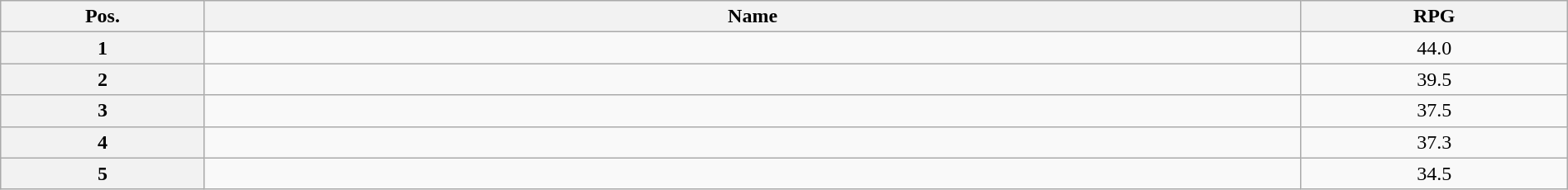<table class=wikitable width=100% style="text-align:center;">
<tr>
<th width="13%">Pos.</th>
<th width="70%">Name</th>
<th width="17%">RPG</th>
</tr>
<tr>
<th>1</th>
<td align=left></td>
<td>44.0</td>
</tr>
<tr>
<th>2</th>
<td align=left></td>
<td>39.5</td>
</tr>
<tr>
<th>3</th>
<td align=left></td>
<td>37.5</td>
</tr>
<tr>
<th>4</th>
<td align=left></td>
<td>37.3</td>
</tr>
<tr>
<th>5</th>
<td align=left></td>
<td>34.5</td>
</tr>
</table>
